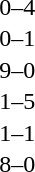<table cellspacing=1 width=70%>
<tr>
<th width=25%></th>
<th width=30%></th>
<th width=15%></th>
<th width=30%></th>
</tr>
<tr>
<td></td>
<td align=right></td>
<td align=center>0–4</td>
<td></td>
</tr>
<tr>
<td></td>
<td align=right></td>
<td align=center>0–1</td>
<td></td>
</tr>
<tr>
<td></td>
<td align=right></td>
<td align=center>9–0</td>
<td></td>
</tr>
<tr>
<td></td>
<td align=right></td>
<td align=center>1–5</td>
<td></td>
</tr>
<tr>
<td></td>
<td align=right></td>
<td align=center>1–1</td>
<td></td>
</tr>
<tr>
<td></td>
<td align=right></td>
<td align=center>8–0</td>
<td></td>
</tr>
</table>
